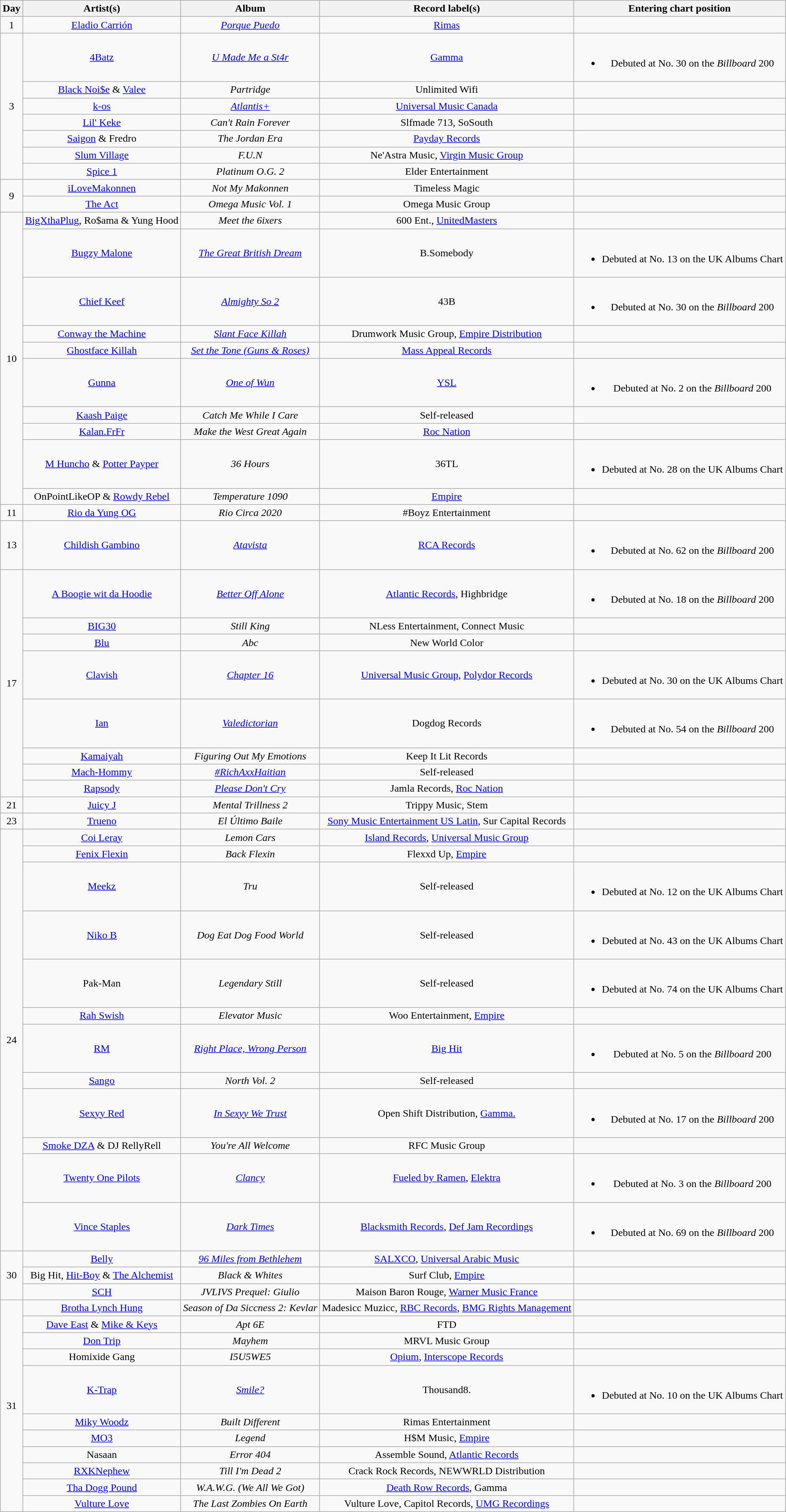<table class="wikitable" style="text-align:center;">
<tr>
<th scope="col">Day</th>
<th scope="col">Artist(s)</th>
<th scope="col">Album</th>
<th scope="col">Record label(s)</th>
<th scope="col">Entering chart position</th>
</tr>
<tr>
<td>1</td>
<td><a href='#'>Eladio Carrión</a></td>
<td><em><a href='#'>Porque Puedo</a></em></td>
<td><a href='#'>Rimas</a></td>
<td></td>
</tr>
<tr>
<td rowspan="7">3</td>
<td><a href='#'>4Batz</a></td>
<td><em><a href='#'>U Made Me a St4r</a></em></td>
<td><a href='#'>Gamma</a></td>
<td><br><ul><li>Debuted at No. 30 on the <em>Billboard</em> 200</li></ul></td>
</tr>
<tr>
<td><a href='#'>Black Noi$e</a> & <a href='#'>Valee</a></td>
<td><em>Partridge</em></td>
<td>Unlimited Wifi</td>
<td></td>
</tr>
<tr>
<td><a href='#'>k-os</a></td>
<td><em><a href='#'>Atlantis+</a></em></td>
<td><a href='#'>Universal Music Canada</a></td>
<td></td>
</tr>
<tr>
<td><a href='#'>Lil' Keke</a></td>
<td><em>Can't Rain Forever</em></td>
<td>Slfmade 713, SoSouth</td>
<td></td>
</tr>
<tr>
<td><a href='#'>Saigon</a> & Fredro</td>
<td><em>The Jordan Era</em></td>
<td><a href='#'>Payday Records</a></td>
<td></td>
</tr>
<tr>
<td><a href='#'>Slum Village</a></td>
<td><em>F.U.N</em></td>
<td>Ne'Astra Music, <a href='#'>Virgin Music Group</a></td>
<td></td>
</tr>
<tr>
<td><a href='#'>Spice 1</a></td>
<td><em>Platinum O.G. 2</em></td>
<td>Elder Entertainment</td>
<td></td>
</tr>
<tr>
<td rowspan="2">9</td>
<td><a href='#'>iLoveMakonnen</a></td>
<td><em>Not My Makonnen</em></td>
<td>Timeless Magic</td>
<td></td>
</tr>
<tr>
<td><a href='#'>The Act</a></td>
<td><em>Omega Music Vol. 1</em></td>
<td>Omega Music Group</td>
<td></td>
</tr>
<tr>
<td rowspan="10">10</td>
<td><a href='#'>BigXthaPlug</a>, Ro$ama & Yung Hood</td>
<td><em>Meet the 6ixers</em></td>
<td>600 Ent., <a href='#'>UnitedMasters</a></td>
<td></td>
</tr>
<tr>
<td><a href='#'>Bugzy Malone</a></td>
<td><em><a href='#'>The Great British Dream</a></em></td>
<td>B.Somebody</td>
<td><br><ul><li>Debuted at No. 13 on the UK Albums Chart</li></ul></td>
</tr>
<tr>
<td><a href='#'>Chief Keef</a></td>
<td><em><a href='#'>Almighty So 2</a></em></td>
<td>43B</td>
<td><br><ul><li>Debuted at No. 30 on the <em>Billboard</em> 200</li></ul></td>
</tr>
<tr>
<td><a href='#'>Conway the Machine</a></td>
<td><em><a href='#'>Slant Face Killah</a></em></td>
<td>Drumwork Music Group, <a href='#'>Empire Distribution</a></td>
<td></td>
</tr>
<tr>
<td><a href='#'>Ghostface Killah</a></td>
<td><em><a href='#'>Set the Tone (Guns & Roses)</a></em></td>
<td><a href='#'>Mass Appeal Records</a></td>
<td></td>
</tr>
<tr>
<td><a href='#'>Gunna</a></td>
<td><em><a href='#'>One of Wun</a></em></td>
<td><a href='#'>YSL</a></td>
<td><br><ul><li>Debuted at No. 2 on the <em>Billboard</em> 200</li></ul></td>
</tr>
<tr>
<td><a href='#'>Kaash Paige</a></td>
<td><em>Catch Me While I Care</em></td>
<td>Self-released</td>
<td></td>
</tr>
<tr>
<td><a href='#'>Kalan.FrFr</a></td>
<td><em>Make the West Great Again</em></td>
<td><a href='#'>Roc Nation</a></td>
<td></td>
</tr>
<tr>
<td><a href='#'>M Huncho</a> & <a href='#'>Potter Payper</a></td>
<td><em>36 Hours</em></td>
<td>36TL</td>
<td><br><ul><li>Debuted at No. 28 on the UK Albums Chart</li></ul></td>
</tr>
<tr>
<td>OnPointLikeOP & <a href='#'>Rowdy Rebel</a></td>
<td><em>Temperature 1090</em></td>
<td><a href='#'>Empire</a></td>
<td></td>
</tr>
<tr>
<td>11</td>
<td><a href='#'>Rio da Yung OG</a></td>
<td><em>Rio Circa 2020</em></td>
<td>#Boyz Entertainment</td>
<td></td>
</tr>
<tr>
<td>13</td>
<td><a href='#'>Childish Gambino</a></td>
<td><em><a href='#'>Atavista</a></em></td>
<td><a href='#'>RCA Records</a></td>
<td><br><ul><li>Debuted at No. 62 on the <em>Billboard</em> 200</li></ul></td>
</tr>
<tr>
<td rowspan="8">17</td>
<td><a href='#'>A Boogie wit da Hoodie</a></td>
<td><em><a href='#'>Better Off Alone</a></em></td>
<td><a href='#'>Atlantic Records</a>, Highbridge</td>
<td><br><ul><li>Debuted at No. 18 on the <em>Billboard</em> 200</li></ul></td>
</tr>
<tr>
<td><a href='#'>BIG30</a></td>
<td><em>Still King</em></td>
<td>NLess Entertainment, Connect Music</td>
<td></td>
</tr>
<tr>
<td><a href='#'>Blu</a></td>
<td><em>Abc</em></td>
<td>New World Color</td>
<td></td>
</tr>
<tr>
<td><a href='#'>Clavish</a></td>
<td><em><a href='#'>Chapter 16</a></em></td>
<td><a href='#'>Universal Music Group</a>, <a href='#'>Polydor Records</a></td>
<td><br><ul><li>Debuted at No. 30 on the UK Albums Chart</li></ul></td>
</tr>
<tr>
<td><a href='#'>Ian</a></td>
<td><em><a href='#'>Valedictorian</a></em></td>
<td>Dogdog Records</td>
<td><br><ul><li>Debuted at No. 54 on the <em>Billboard</em> 200</li></ul></td>
</tr>
<tr>
<td><a href='#'>Kamaiyah</a></td>
<td><em>Figuring Out My Emotions</em></td>
<td>Keep It Lit Records</td>
<td></td>
</tr>
<tr>
<td><a href='#'>Mach-Hommy</a></td>
<td><em><a href='#'>#RichAxxHaitian</a></em></td>
<td>Self-released</td>
<td></td>
</tr>
<tr>
<td><a href='#'>Rapsody</a></td>
<td><em><a href='#'>Please Don't Cry</a></em></td>
<td>Jamla Records, <a href='#'>Roc Nation</a></td>
<td></td>
</tr>
<tr>
<td>21</td>
<td><a href='#'>Juicy J</a></td>
<td><em>Mental Trillness 2</em></td>
<td>Trippy Music, Stem</td>
<td></td>
</tr>
<tr>
<td>23</td>
<td><a href='#'>Trueno</a></td>
<td><em>El Último Baile</em></td>
<td><a href='#'>Sony Music Entertainment US Latin</a>, Sur Capital Records</td>
<td></td>
</tr>
<tr>
<td rowspan="12">24</td>
<td><a href='#'>Coi Leray</a></td>
<td><em>Lemon Cars</em></td>
<td><a href='#'>Island Records</a>, <a href='#'>Universal Music Group</a></td>
<td></td>
</tr>
<tr>
<td><a href='#'>Fenix Flexin</a></td>
<td><em>Back Flexin</em></td>
<td>Flexxd Up, <a href='#'>Empire</a></td>
<td></td>
</tr>
<tr>
<td><a href='#'>Meekz</a></td>
<td><em>Tru</em></td>
<td>Self-released</td>
<td><br><ul><li>Debuted at No. 12 on the UK Albums Chart</li></ul></td>
</tr>
<tr>
<td><a href='#'>Niko B</a></td>
<td><em>Dog Eat Dog Food World</em></td>
<td>Self-released</td>
<td><br><ul><li>Debuted at No. 43 on the UK Albums Chart</li></ul></td>
</tr>
<tr>
<td>Pak-Man</td>
<td><em>Legendary Still</em></td>
<td>Self-released</td>
<td><br><ul><li>Debuted at No. 74 on the UK Albums Chart</li></ul></td>
</tr>
<tr>
<td><a href='#'>Rah Swish</a></td>
<td><em>Elevator Music</em></td>
<td>Woo Entertainment, <a href='#'>Empire</a></td>
<td></td>
</tr>
<tr>
<td><a href='#'>RM</a></td>
<td><em><a href='#'>Right Place, Wrong Person</a></em></td>
<td><a href='#'>Big Hit</a></td>
<td><br><ul><li>Debuted at No. 5 on the <em>Billboard</em> 200</li></ul></td>
</tr>
<tr>
<td><a href='#'>Sango</a></td>
<td><em>North Vol. 2</em></td>
<td>Self-released</td>
<td></td>
</tr>
<tr>
<td><a href='#'>Sexyy Red</a></td>
<td><em><a href='#'>In Sexyy We Trust</a></em></td>
<td>Open Shift Distribution, <a href='#'>Gamma.</a></td>
<td><br><ul><li>Debuted at No. 17 on the <em>Billboard</em> 200</li></ul></td>
</tr>
<tr>
<td><a href='#'>Smoke DZA</a> & DJ RellyRell</td>
<td><em>You're All Welcome</em></td>
<td>RFC Music Group</td>
<td></td>
</tr>
<tr>
<td><a href='#'>Twenty One Pilots</a></td>
<td><em><a href='#'>Clancy</a></em></td>
<td><a href='#'>Fueled by Ramen</a>, <a href='#'>Elektra</a></td>
<td><br><ul><li>Debuted at No. 3 on the <em>Billboard</em> 200</li></ul></td>
</tr>
<tr>
<td><a href='#'>Vince Staples</a></td>
<td><em><a href='#'>Dark Times</a></em></td>
<td><a href='#'>Blacksmith Records</a>, <a href='#'>Def Jam Recordings</a></td>
<td><br><ul><li>Debuted at No. 69 on the <em>Billboard</em> 200</li></ul></td>
</tr>
<tr>
<td rowspan="3">30</td>
<td><a href='#'>Belly</a></td>
<td><em><a href='#'>96 Miles from Bethlehem</a></em></td>
<td><a href='#'>SALXCO</a>, <a href='#'>Universal Arabic Music</a></td>
<td></td>
</tr>
<tr>
<td>Big Hit, <a href='#'>Hit-Boy</a> & <a href='#'>The Alchemist</a></td>
<td><em>Black & Whites</em></td>
<td>Surf Club, <a href='#'>Empire</a></td>
<td></td>
</tr>
<tr>
<td><a href='#'>SCH</a></td>
<td><em>JVLIVS Prequel: Giulio</em></td>
<td>Maison Baron Rouge, <a href='#'>Warner Music France</a></td>
<td></td>
</tr>
<tr>
<td rowspan="11">31</td>
<td><a href='#'>Brotha Lynch Hung</a></td>
<td><em>Season of Da Siccness 2: Kevlar</em></td>
<td>Madesicc Muzicc, <a href='#'>RBC Records</a>, <a href='#'>BMG Rights Management</a></td>
<td></td>
</tr>
<tr>
<td><a href='#'>Dave East</a> & <a href='#'>Mike & Keys</a></td>
<td><em>Apt 6E</em></td>
<td>FTD</td>
<td></td>
</tr>
<tr>
<td><a href='#'>Don Trip</a></td>
<td><em>Mayhem</em></td>
<td>MRVL Music Group</td>
<td></td>
</tr>
<tr>
<td>Homixide Gang</td>
<td><em>I5U5WE5</em></td>
<td><a href='#'>Opium</a>, <a href='#'>Interscope Records</a></td>
<td></td>
</tr>
<tr>
<td><a href='#'>K-Trap</a></td>
<td><em><a href='#'>Smile?</a></em></td>
<td>Thousand8.</td>
<td><br><ul><li>Debuted at No. 10 on the UK Albums Chart</li></ul></td>
</tr>
<tr>
<td><a href='#'>Miky Woodz</a></td>
<td><em>Built Different</em></td>
<td>Rimas Entertainment</td>
<td></td>
</tr>
<tr>
<td><a href='#'>MO3</a></td>
<td><em>Legend</em></td>
<td>H$M Music, <a href='#'>Empire</a></td>
<td></td>
</tr>
<tr>
<td>Nasaan</td>
<td><em>Error 404</em></td>
<td>Assemble Sound, <a href='#'>Atlantic Records</a></td>
<td></td>
</tr>
<tr>
<td><a href='#'>RXKNephew</a></td>
<td><em>Till I'm Dead 2</em></td>
<td>Crack Rock Records, NEWWRLD Distribution</td>
<td></td>
</tr>
<tr>
<td><a href='#'>Tha Dogg Pound</a></td>
<td><em>W.A.W.G. (We All We Got)</em></td>
<td><a href='#'>Death Row Records</a>, Gamma</td>
<td></td>
</tr>
<tr>
<td><a href='#'>Vulture Love</a></td>
<td><em>The Last Zombies On Earth</em></td>
<td>Vulture Love, Capitol Records, <a href='#'>UMG Recordings</a></td>
<td></td>
</tr>
</table>
